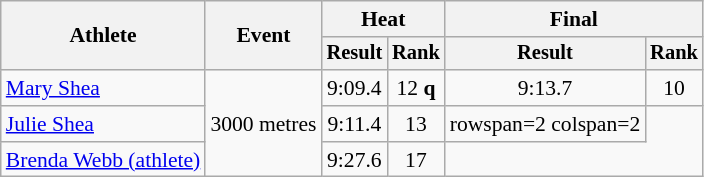<table class=wikitable style=font-size:90%>
<tr>
<th rowspan=2>Athlete</th>
<th rowspan=2>Event</th>
<th colspan=2>Heat</th>
<th colspan=2>Final</th>
</tr>
<tr style=font-size:95%>
<th>Result</th>
<th>Rank</th>
<th>Result</th>
<th>Rank</th>
</tr>
<tr align=center>
<td align=left><a href='#'>Mary Shea</a></td>
<td align=left rowspan=4>3000 metres</td>
<td>9:09.4</td>
<td>12 <strong>q</strong></td>
<td>9:13.7</td>
<td>10</td>
</tr>
<tr align=center>
<td align=left><a href='#'>Julie Shea</a></td>
<td>9:11.4</td>
<td>13</td>
<td>rowspan=2 colspan=2 </td>
</tr>
<tr align=center>
<td align=left><a href='#'>Brenda Webb (athlete)</a></td>
<td>9:27.6</td>
<td>17</td>
</tr>
</table>
